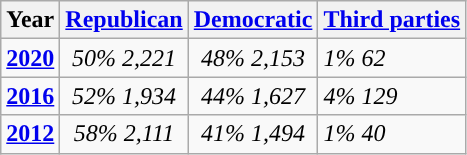<table class="wikitable">
<tr>
<th>Year</th>
<th><a href='#'>Republican</a></th>
<th><a href='#'>Democratic</a></th>
<th><a href='#'>Third parties</a></th>
</tr>
<tr>
<td style="text-align:center; "><strong><a href='#'>2020</a></strong></td>
<td style="text-align:center; "><em>50%</em> <em>2,221</em></td>
<td style="text-align:center; "><em>48%</em> <em>2,153</em></td>
<td><em>1%</em> <em>62</em></td>
</tr>
<tr>
<td style="text-align:center; "><strong><a href='#'>2016</a></strong></td>
<td style="text-align:center; "><em>52%</em> <em>1,934</em></td>
<td style="text-align:center; "><em>44%</em> <em>1,627</em></td>
<td><em>4%</em> <em>129</em></td>
</tr>
<tr>
<td style="text-align:center; "><strong><a href='#'>2012</a></strong></td>
<td style="text-align:center; "><em>58%</em> <em>2,111</em></td>
<td style="text-align:center; "><em>41%</em> <em>1,494</em></td>
<td><em>1%</em> <em>40</em></td>
</tr>
</table>
